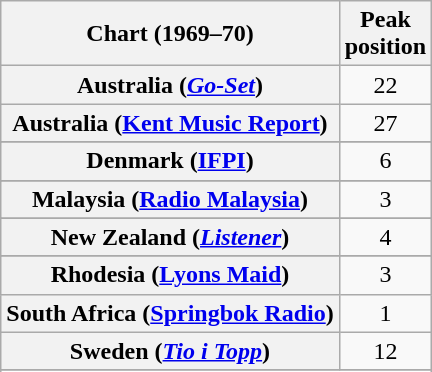<table class="wikitable sortable plainrowheaders" style="text-align:center">
<tr>
<th>Chart (1969–70)</th>
<th>Peak<br>position</th>
</tr>
<tr>
<th scope="row">Australia (<em><a href='#'>Go-Set</a></em>)</th>
<td>22</td>
</tr>
<tr>
<th scope="row">Australia (<a href='#'>Kent Music Report</a>)</th>
<td>27</td>
</tr>
<tr>
</tr>
<tr>
</tr>
<tr>
</tr>
<tr>
<th scope="row">Denmark (<a href='#'>IFPI</a>)</th>
<td>6</td>
</tr>
<tr>
</tr>
<tr>
</tr>
<tr>
<th scope="row">Malaysia (<a href='#'>Radio Malaysia</a>)</th>
<td>3</td>
</tr>
<tr>
</tr>
<tr>
</tr>
<tr>
<th scope="row">New Zealand (<em><a href='#'>Listener</a></em>)</th>
<td>4</td>
</tr>
<tr>
</tr>
<tr>
<th scope="row">Rhodesia (<a href='#'>Lyons Maid</a>)</th>
<td>3</td>
</tr>
<tr>
<th scope="row">South Africa (<a href='#'>Springbok Radio</a>)</th>
<td>1</td>
</tr>
<tr>
<th scope="row">Sweden (<em><a href='#'>Tio i Topp</a></em>)</th>
<td>12</td>
</tr>
<tr>
</tr>
<tr>
</tr>
</table>
